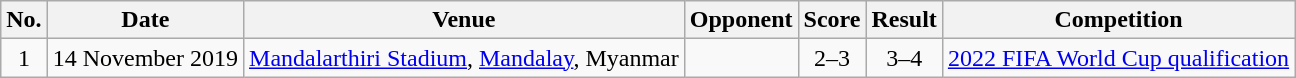<table class="wikitable sortable">
<tr>
<th scope="col">No.</th>
<th scope="col">Date</th>
<th scope="col">Venue</th>
<th scope="col">Opponent</th>
<th scope="col">Score</th>
<th scope="col">Result</th>
<th scope="col">Competition</th>
</tr>
<tr>
<td style="text-align:center">1</td>
<td>14 November 2019</td>
<td><a href='#'>Mandalarthiri Stadium</a>, <a href='#'>Mandalay</a>, Myanmar</td>
<td></td>
<td style="text-align:center">2–3</td>
<td style="text-align:center">3–4</td>
<td><a href='#'>2022 FIFA World Cup qualification</a></td>
</tr>
</table>
